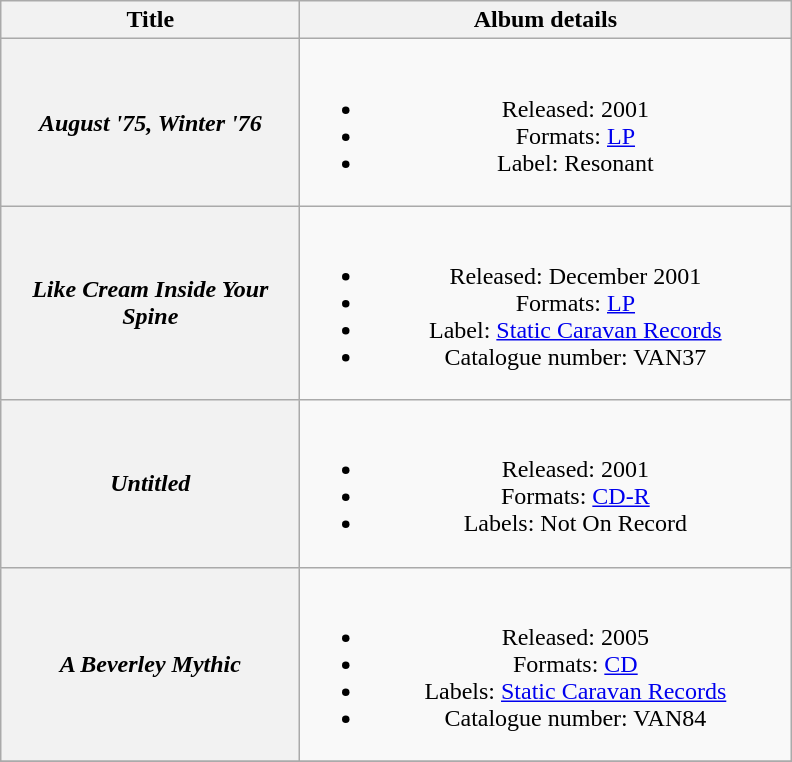<table class="wikitable plainrowheaders" style="text-align:center;">
<tr>
<th scope="col" style="width:12em;">Title</th>
<th scope="col" style="width:20em;">Album details</th>
</tr>
<tr>
<th scope="row"><em>August '75, Winter '76</em></th>
<td><br><ul><li>Released: 2001</li><li>Formats: <a href='#'>LP</a></li><li>Label: Resonant</li></ul></td>
</tr>
<tr>
<th scope="row"><em>Like Cream Inside Your Spine</em></th>
<td><br><ul><li>Released: December 2001</li><li>Formats: <a href='#'>LP</a></li><li>Label: <a href='#'>Static Caravan Records</a></li><li>Catalogue number: VAN37 </li></ul></td>
</tr>
<tr>
<th scope="row"><em>Untitled</em></th>
<td><br><ul><li>Released: 2001</li><li>Formats: <a href='#'>CD-R</a></li><li>Labels: Not On Record</li></ul></td>
</tr>
<tr>
<th scope="row"><em>A Beverley Mythic</em></th>
<td><br><ul><li>Released: 2005</li><li>Formats: <a href='#'>CD</a></li><li>Labels: <a href='#'>Static Caravan Records</a></li><li>Catalogue number: VAN84 </li></ul></td>
</tr>
<tr>
</tr>
</table>
